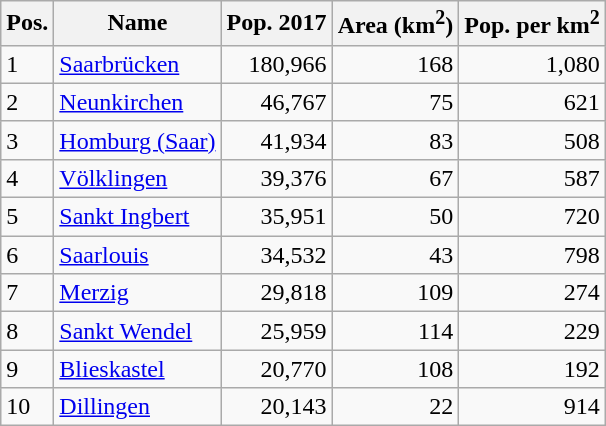<table class="wikitable sortable">
<tr>
<th align="center" bgcolor="#bbffbb">Pos.</th>
<th align="center" bgcolor="#bbffbb">Name</th>
<th align="center" bgcolor="#bbffbb">Pop. 2017</th>
<th align="center" bgcolor="#bbffbb">Area (km<sup>2</sup>)</th>
<th align="center" bgcolor="#bbffbb">Pop. per km<sup>2</sup></th>
</tr>
<tr style="text-align:right;">
<td style="text-align:left;">1</td>
<td style="text-align:left;"><a href='#'>Saarbrücken</a></td>
<td>180,966</td>
<td>168</td>
<td>1,080</td>
</tr>
<tr style="text-align:right;">
<td style="text-align:left;">2</td>
<td style="text-align:left;"><a href='#'>Neunkirchen</a></td>
<td>46,767</td>
<td>75</td>
<td>621</td>
</tr>
<tr style="text-align:right;">
<td style="text-align:left;">3</td>
<td style="text-align:left;"><a href='#'>Homburg (Saar)</a></td>
<td>41,934</td>
<td>83</td>
<td>508</td>
</tr>
<tr style="text-align:right;">
<td style="text-align:left;">4</td>
<td style="text-align:left;"><a href='#'>Völklingen</a></td>
<td>39,376</td>
<td>67</td>
<td>587</td>
</tr>
<tr style="text-align:right;">
<td style="text-align:left;">5</td>
<td style="text-align:left;"><a href='#'>Sankt Ingbert</a></td>
<td>35,951</td>
<td>50</td>
<td>720</td>
</tr>
<tr style="text-align:right;">
<td style="text-align:left;">6</td>
<td style="text-align:left;"><a href='#'>Saarlouis</a></td>
<td>34,532</td>
<td>43</td>
<td>798</td>
</tr>
<tr style="text-align:right;">
<td style="text-align:left;">7</td>
<td style="text-align:left;"><a href='#'>Merzig</a></td>
<td>29,818</td>
<td>109</td>
<td>274</td>
</tr>
<tr style="text-align:right;">
<td style="text-align:left;">8</td>
<td style="text-align:left;"><a href='#'>Sankt Wendel</a></td>
<td>25,959</td>
<td>114</td>
<td>229</td>
</tr>
<tr style="text-align:right;">
<td style="text-align:left;">9</td>
<td style="text-align:left;"><a href='#'>Blieskastel</a></td>
<td>20,770</td>
<td>108</td>
<td>192</td>
</tr>
<tr style="text-align:right;">
<td style="text-align:left;">10</td>
<td style="text-align:left;"><a href='#'>Dillingen</a></td>
<td>20,143</td>
<td>22</td>
<td>914</td>
</tr>
</table>
